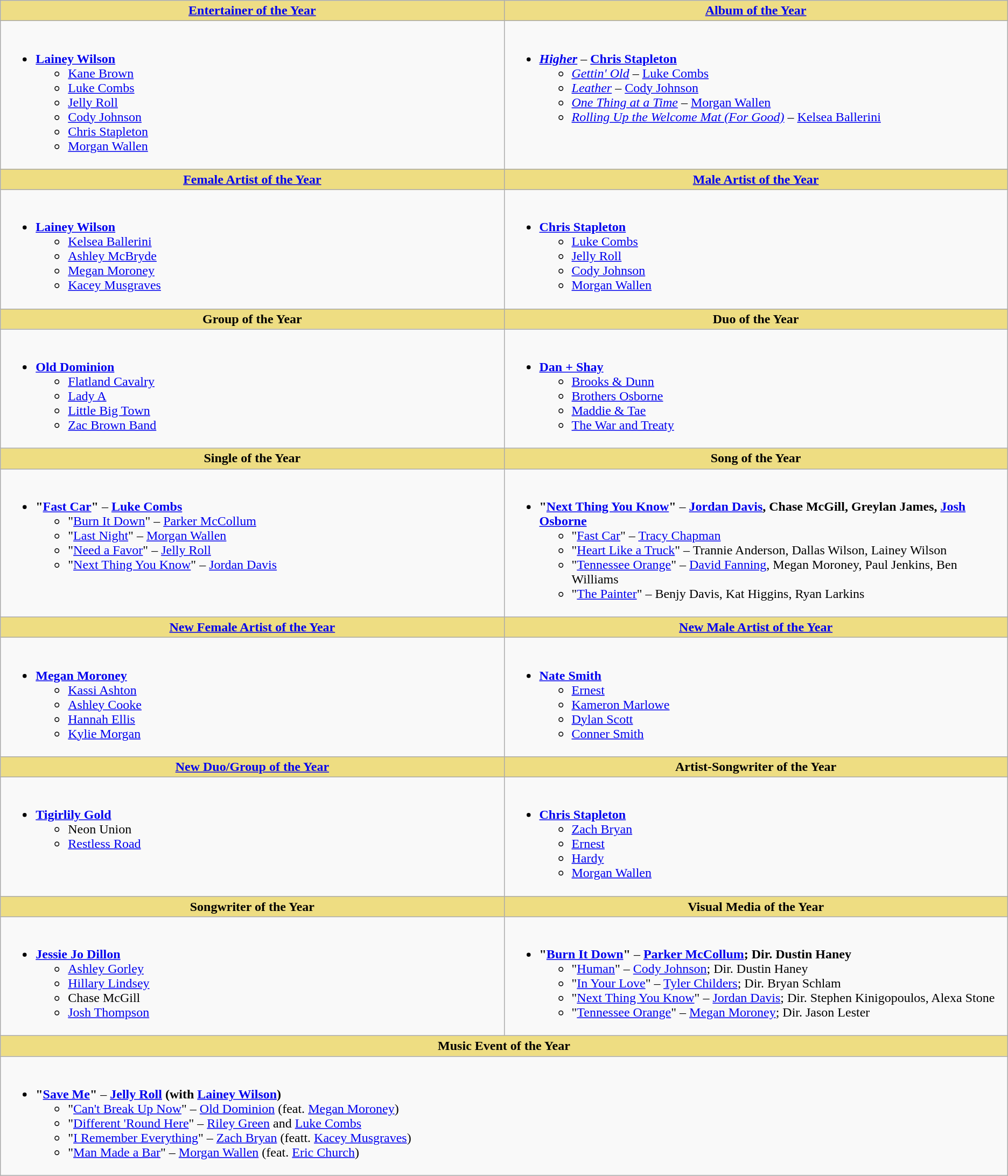<table class="wikitable">
<tr>
<th width="50%" style="background:#EEDD85;"><a href='#'>Entertainer of the Year</a></th>
<th width="50%" style="background:#EEDD85;"><a href='#'>Album of the Year</a></th>
</tr>
<tr>
<td valign="top"><br><ul><li><strong><a href='#'>Lainey Wilson</a></strong><ul><li><a href='#'>Kane Brown</a></li><li><a href='#'>Luke Combs</a></li><li><a href='#'>Jelly Roll</a></li><li><a href='#'>Cody Johnson</a></li><li><a href='#'>Chris Stapleton</a></li><li><a href='#'>Morgan Wallen</a></li></ul></li></ul></td>
<td valign="top"><br><ul><li><strong><em><a href='#'>Higher</a></em></strong> – <strong><a href='#'>Chris Stapleton</a></strong><ul><li><em><a href='#'>Gettin' Old</a></em> – <a href='#'>Luke Combs</a></li><li><em><a href='#'>Leather</a></em> – <a href='#'>Cody Johnson</a></li><li><em><a href='#'>One Thing at a Time</a></em> – <a href='#'>Morgan Wallen</a></li><li><em><a href='#'>Rolling Up the Welcome Mat (For Good)</a></em> – <a href='#'>Kelsea Ballerini</a></li></ul></li></ul></td>
</tr>
<tr>
<th style="background:#EEDD82; width=50%"><a href='#'>Female Artist of the Year</a></th>
<th style="background:#EEDD82; width=50%"><a href='#'>Male Artist of the Year</a></th>
</tr>
<tr>
<td valign="top"><br><ul><li><strong><a href='#'>Lainey Wilson</a></strong><ul><li><a href='#'>Kelsea Ballerini</a></li><li><a href='#'>Ashley McBryde</a></li><li><a href='#'>Megan Moroney</a></li><li><a href='#'>Kacey Musgraves</a></li></ul></li></ul></td>
<td valign="top"><br><ul><li><strong><a href='#'>Chris Stapleton</a></strong><ul><li><a href='#'>Luke Combs</a></li><li><a href='#'>Jelly Roll</a></li><li><a href='#'>Cody Johnson</a></li><li><a href='#'>Morgan Wallen</a></li></ul></li></ul></td>
</tr>
<tr>
<th style="background:#EEDD82; width=50%">Group of the Year</th>
<th style="background:#EEDD82; width=50%">Duo of the Year</th>
</tr>
<tr>
<td valign="top"><br><ul><li><strong><a href='#'>Old Dominion</a></strong><ul><li><a href='#'>Flatland Cavalry</a></li><li><a href='#'>Lady A</a></li><li><a href='#'>Little Big Town</a></li><li><a href='#'>Zac Brown Band</a></li></ul></li></ul></td>
<td valign="top"><br><ul><li><strong><a href='#'>Dan + Shay</a></strong><ul><li><a href='#'>Brooks & Dunn</a></li><li><a href='#'>Brothers Osborne</a></li><li><a href='#'>Maddie & Tae</a></li><li><a href='#'>The War and Treaty</a></li></ul></li></ul></td>
</tr>
<tr>
<th style="background:#EEDD82; width=50%">Single of the Year</th>
<th style="background:#EEDD82; width=50%">Song of the Year</th>
</tr>
<tr>
<td valign="top"><br><ul><li><strong>"<a href='#'>Fast Car</a>"</strong> – <strong><a href='#'>Luke Combs</a></strong><ul><li>"<a href='#'>Burn It Down</a>" – <a href='#'>Parker McCollum</a></li><li>"<a href='#'>Last Night</a>" – <a href='#'>Morgan Wallen</a></li><li>"<a href='#'>Need a Favor</a>" – <a href='#'>Jelly Roll</a></li><li>"<a href='#'>Next Thing You Know</a>" – <a href='#'>Jordan Davis</a></li></ul></li></ul></td>
<td valign="top"><br><ul><li><strong>"<a href='#'>Next Thing You Know</a>"</strong> – <strong><a href='#'>Jordan Davis</a>, Chase McGill, Greylan James, <a href='#'>Josh Osborne</a></strong><ul><li>"<a href='#'>Fast Car</a>" – <a href='#'>Tracy Chapman</a></li><li>"<a href='#'>Heart Like a Truck</a>" – Trannie Anderson, Dallas Wilson, Lainey Wilson</li><li>"<a href='#'>Tennessee Orange</a>" – <a href='#'>David Fanning</a>, Megan Moroney, Paul Jenkins, Ben Williams</li><li>"<a href='#'>The Painter</a>" – Benjy Davis, Kat Higgins, Ryan Larkins</li></ul></li></ul></td>
</tr>
<tr>
<th style="background:#EEDD82; width=50%"><a href='#'>New Female Artist of the Year</a></th>
<th style="background:#EEDD82; width=50%"><a href='#'>New Male Artist of the Year</a></th>
</tr>
<tr>
<td valign="top"><br><ul><li><strong><a href='#'>Megan Moroney</a></strong><ul><li><a href='#'>Kassi Ashton</a></li><li><a href='#'>Ashley Cooke</a></li><li><a href='#'>Hannah Ellis</a></li><li><a href='#'>Kylie Morgan</a></li></ul></li></ul></td>
<td valign="top"><br><ul><li><strong><a href='#'>Nate Smith</a></strong><ul><li><a href='#'>Ernest</a></li><li><a href='#'>Kameron Marlowe</a></li><li><a href='#'>Dylan Scott</a></li><li><a href='#'>Conner Smith</a></li></ul></li></ul></td>
</tr>
<tr>
<th style="background:#EEDD82; width=50%"><a href='#'>New Duo/Group of the Year</a></th>
<th style="background:#EEDD82; width=50%">Artist-Songwriter of the Year</th>
</tr>
<tr>
<td valign="top"><br><ul><li><strong><a href='#'>Tigirlily Gold</a></strong><ul><li>Neon Union</li><li><a href='#'>Restless Road</a></li></ul></li></ul></td>
<td valign="top"><br><ul><li><strong><a href='#'>Chris Stapleton</a></strong><ul><li><a href='#'>Zach Bryan</a></li><li><a href='#'>Ernest</a></li><li><a href='#'>Hardy</a></li><li><a href='#'>Morgan Wallen</a></li></ul></li></ul></td>
</tr>
<tr>
<th style="background:#EEDD82; width=50%">Songwriter of the Year</th>
<th style="background:#EEDD82; width=50%">Visual Media of the Year</th>
</tr>
<tr>
<td><br><ul><li><strong><a href='#'>Jessie Jo Dillon</a></strong><ul><li><a href='#'>Ashley Gorley</a></li><li><a href='#'>Hillary Lindsey</a></li><li>Chase McGill</li><li><a href='#'>Josh Thompson</a></li></ul></li></ul></td>
<td><br><ul><li><strong>"<a href='#'>Burn It Down</a>"</strong> – <strong><a href='#'>Parker McCollum</a>; Dir. Dustin Haney</strong><ul><li>"<a href='#'>Human</a>" – <a href='#'>Cody Johnson</a>; Dir. Dustin Haney</li><li>"<a href='#'>In Your Love</a>" – <a href='#'>Tyler Childers</a>; Dir. Bryan Schlam</li><li>"<a href='#'>Next Thing You Know</a>" – <a href='#'>Jordan Davis</a>; Dir. Stephen Kinigopoulos, Alexa Stone</li><li>"<a href='#'>Tennessee Orange</a>" – <a href='#'>Megan Moroney</a>; Dir. Jason Lester</li></ul></li></ul></td>
</tr>
<tr>
<th colspan="2" style="background:#EEDD82; width=50%">Music Event of the Year</th>
</tr>
<tr>
<td colspan="2"><br><ul><li><strong>"<a href='#'>Save Me</a>"</strong> – <strong><a href='#'>Jelly Roll</a> (with <a href='#'>Lainey Wilson</a>)</strong><ul><li>"<a href='#'>Can't Break Up Now</a>" – <a href='#'>Old Dominion</a> (feat. <a href='#'>Megan Moroney</a>)</li><li>"<a href='#'>Different 'Round Here</a>" – <a href='#'>Riley Green</a> and <a href='#'>Luke Combs</a></li><li>"<a href='#'>I Remember Everything</a>" – <a href='#'>Zach Bryan</a> (featt. <a href='#'>Kacey Musgraves</a>)</li><li>"<a href='#'>Man Made a Bar</a>" – <a href='#'>Morgan Wallen</a> (feat. <a href='#'>Eric Church</a>)</li></ul></li></ul></td>
</tr>
</table>
